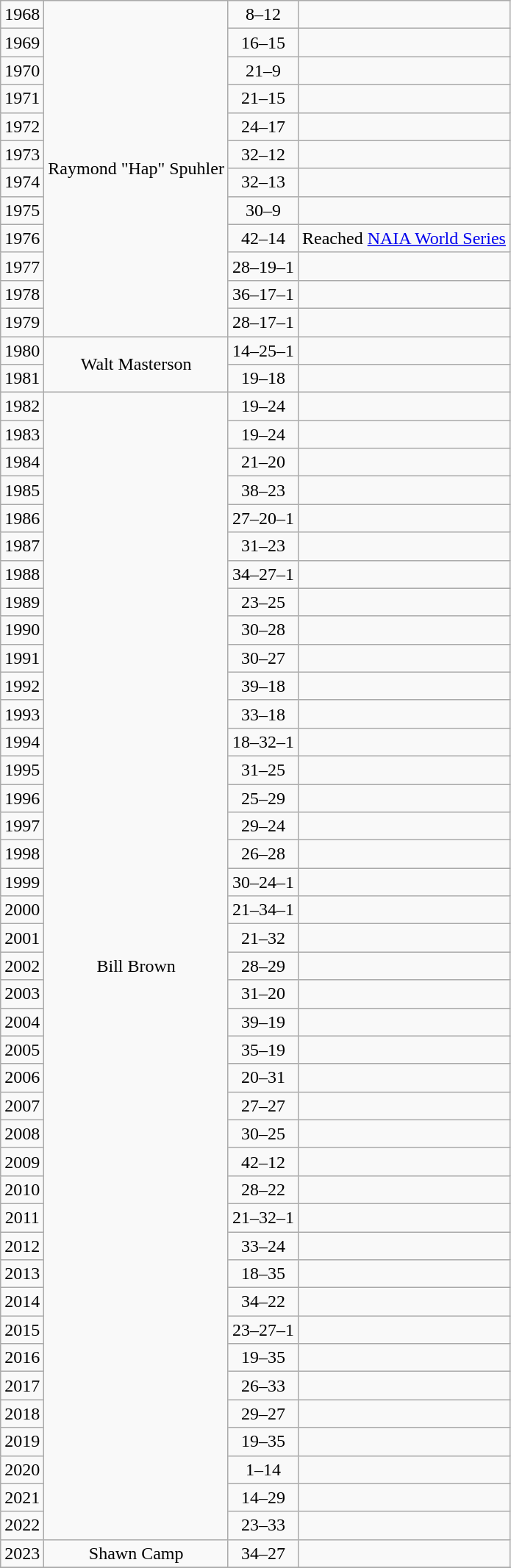<table class="wikitable" style="text-align:center">
<tr>
<td>1968</td>
<td rowspan="12">Raymond "Hap" Spuhler</td>
<td>8–12</td>
<td></td>
</tr>
<tr>
<td>1969</td>
<td>16–15</td>
<td></td>
</tr>
<tr>
<td>1970</td>
<td>21–9</td>
<td></td>
</tr>
<tr>
<td>1971</td>
<td>21–15</td>
<td></td>
</tr>
<tr>
<td>1972</td>
<td>24–17</td>
<td></td>
</tr>
<tr>
<td>1973</td>
<td>32–12</td>
<td></td>
</tr>
<tr>
<td>1974</td>
<td>32–13</td>
<td></td>
</tr>
<tr>
<td>1975</td>
<td>30–9</td>
<td></td>
</tr>
<tr>
<td>1976</td>
<td>42–14</td>
<td>Reached <a href='#'>NAIA World Series</a></td>
</tr>
<tr>
<td>1977</td>
<td>28–19–1</td>
<td></td>
</tr>
<tr>
<td>1978</td>
<td>36–17–1</td>
<td></td>
</tr>
<tr>
<td>1979</td>
<td>28–17–1</td>
<td></td>
</tr>
<tr>
<td>1980</td>
<td rowspan="2">Walt Masterson</td>
<td>14–25–1</td>
<td></td>
</tr>
<tr>
<td>1981</td>
<td>19–18</td>
<td></td>
</tr>
<tr>
<td>1982</td>
<td rowspan="41">Bill Brown</td>
<td>19–24</td>
<td></td>
</tr>
<tr>
<td>1983</td>
<td>19–24</td>
<td></td>
</tr>
<tr>
<td>1984</td>
<td>21–20</td>
<td></td>
</tr>
<tr>
<td>1985</td>
<td>38–23</td>
<td></td>
</tr>
<tr>
<td>1986</td>
<td>27–20–1</td>
<td></td>
</tr>
<tr>
<td>1987</td>
<td>31–23</td>
<td></td>
</tr>
<tr>
<td>1988</td>
<td>34–27–1</td>
<td></td>
</tr>
<tr>
<td>1989</td>
<td>23–25</td>
<td></td>
</tr>
<tr>
<td>1990</td>
<td>30–28</td>
<td></td>
</tr>
<tr>
<td>1991</td>
<td>30–27</td>
<td></td>
</tr>
<tr>
<td>1992</td>
<td>39–18</td>
<td></td>
</tr>
<tr>
<td>1993</td>
<td>33–18</td>
<td></td>
</tr>
<tr>
<td>1994</td>
<td>18–32–1</td>
<td></td>
</tr>
<tr>
<td>1995</td>
<td>31–25</td>
<td></td>
</tr>
<tr>
<td>1996</td>
<td>25–29</td>
<td></td>
</tr>
<tr>
<td>1997</td>
<td>29–24</td>
<td></td>
</tr>
<tr>
<td>1998</td>
<td>26–28</td>
<td></td>
</tr>
<tr>
<td>1999</td>
<td>30–24–1</td>
<td></td>
</tr>
<tr>
<td>2000</td>
<td>21–34–1</td>
<td></td>
</tr>
<tr>
<td>2001</td>
<td>21–32</td>
<td></td>
</tr>
<tr>
<td>2002</td>
<td>28–29</td>
<td></td>
</tr>
<tr>
<td>2003</td>
<td>31–20</td>
<td></td>
</tr>
<tr>
<td>2004</td>
<td>39–19</td>
<td></td>
</tr>
<tr>
<td>2005</td>
<td>35–19</td>
<td></td>
</tr>
<tr>
<td>2006</td>
<td>20–31</td>
<td></td>
</tr>
<tr>
<td>2007</td>
<td>27–27</td>
<td></td>
</tr>
<tr>
<td>2008</td>
<td>30–25</td>
<td></td>
</tr>
<tr>
<td>2009</td>
<td>42–12</td>
<td></td>
</tr>
<tr>
<td>2010</td>
<td>28–22</td>
<td></td>
</tr>
<tr>
<td>2011</td>
<td>21–32–1</td>
<td></td>
</tr>
<tr>
<td>2012</td>
<td>33–24</td>
<td></td>
</tr>
<tr>
<td>2013</td>
<td>18–35</td>
<td></td>
</tr>
<tr>
<td>2014</td>
<td>34–22</td>
<td></td>
</tr>
<tr>
<td>2015</td>
<td>23–27–1</td>
<td></td>
</tr>
<tr>
<td>2016</td>
<td>19–35</td>
<td></td>
</tr>
<tr>
<td>2017</td>
<td>26–33</td>
<td></td>
</tr>
<tr>
<td>2018</td>
<td>29–27</td>
<td></td>
</tr>
<tr>
<td>2019</td>
<td>19–35</td>
<td></td>
</tr>
<tr>
<td>2020</td>
<td>1–14</td>
<td></td>
</tr>
<tr>
<td>2021</td>
<td>14–29</td>
<td></td>
</tr>
<tr>
<td>2022</td>
<td>23–33</td>
<td></td>
</tr>
<tr>
<td>2023</td>
<td rowspan="1">Shawn Camp</td>
<td>34–27</td>
<td></td>
</tr>
<tr>
</tr>
</table>
